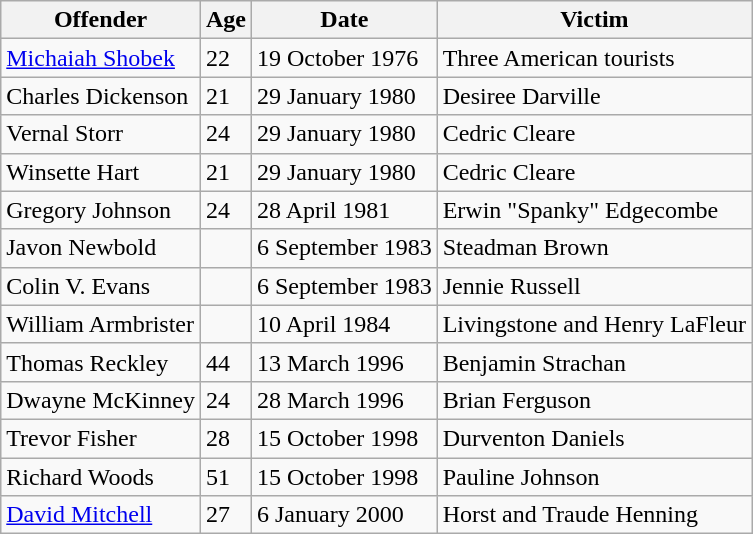<table class="sortable wikitable">
<tr>
<th>Offender</th>
<th>Age</th>
<th>Date</th>
<th>Victim</th>
</tr>
<tr>
<td><a href='#'>Michaiah Shobek</a></td>
<td>22</td>
<td>19 October 1976</td>
<td>Three American tourists</td>
</tr>
<tr>
<td>Charles Dickenson</td>
<td>21</td>
<td>29 January 1980</td>
<td>Desiree Darville</td>
</tr>
<tr>
<td>Vernal Storr</td>
<td>24</td>
<td>29 January 1980</td>
<td>Cedric Cleare</td>
</tr>
<tr>
<td>Winsette Hart</td>
<td>21</td>
<td>29 January 1980</td>
<td>Cedric Cleare</td>
</tr>
<tr>
<td>Gregory Johnson</td>
<td>24</td>
<td>28 April 1981</td>
<td>Erwin "Spanky" Edgecombe</td>
</tr>
<tr>
<td>Javon Newbold</td>
<td></td>
<td>6 September 1983</td>
<td>Steadman Brown</td>
</tr>
<tr>
<td>Colin V. Evans</td>
<td></td>
<td>6 September 1983</td>
<td>Jennie Russell</td>
</tr>
<tr>
<td>William Armbrister</td>
<td></td>
<td>10 April 1984</td>
<td>Livingstone and Henry LaFleur</td>
</tr>
<tr>
<td>Thomas Reckley</td>
<td>44</td>
<td>13 March 1996</td>
<td>Benjamin Strachan</td>
</tr>
<tr>
<td>Dwayne McKinney</td>
<td>24</td>
<td>28 March 1996</td>
<td>Brian Ferguson</td>
</tr>
<tr>
<td>Trevor Fisher</td>
<td>28</td>
<td>15 October 1998</td>
<td>Durventon Daniels</td>
</tr>
<tr>
<td>Richard Woods</td>
<td>51</td>
<td>15 October 1998</td>
<td>Pauline Johnson</td>
</tr>
<tr>
<td><a href='#'>David Mitchell</a></td>
<td>27</td>
<td>6 January 2000</td>
<td>Horst and Traude Henning</td>
</tr>
</table>
